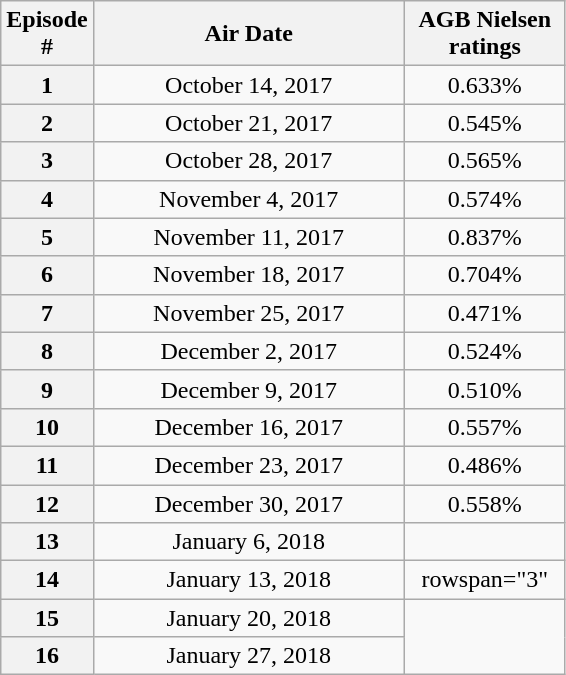<table class="wikitable" style="text-align:center">
<tr>
<th width="50">Episode #</th>
<th width="200">Air Date</th>
<th width="100">AGB Nielsen ratings</th>
</tr>
<tr>
<th>1</th>
<td>October 14, 2017</td>
<td>0.633%</td>
</tr>
<tr>
<th>2</th>
<td>October 21, 2017</td>
<td>0.545%</td>
</tr>
<tr>
<th>3</th>
<td>October 28, 2017</td>
<td>0.565%</td>
</tr>
<tr>
<th>4</th>
<td>November 4, 2017</td>
<td>0.574%</td>
</tr>
<tr>
<th>5</th>
<td>November 11, 2017</td>
<td>0.837%</td>
</tr>
<tr>
<th>6</th>
<td>November 18, 2017</td>
<td>0.704%</td>
</tr>
<tr>
<th>7</th>
<td>November 25, 2017</td>
<td>0.471%</td>
</tr>
<tr>
<th>8</th>
<td>December 2, 2017</td>
<td>0.524%</td>
</tr>
<tr>
<th>9</th>
<td>December 9, 2017</td>
<td>0.510%</td>
</tr>
<tr>
<th>10</th>
<td>December 16, 2017</td>
<td>0.557%</td>
</tr>
<tr>
<th>11</th>
<td>December 23, 2017</td>
<td>0.486%</td>
</tr>
<tr>
<th>12</th>
<td>December 30, 2017</td>
<td>0.558%</td>
</tr>
<tr>
<th>13</th>
<td>January 6, 2018</td>
<td></td>
</tr>
<tr>
<th>14</th>
<td>January 13, 2018</td>
<td>rowspan="3" </td>
</tr>
<tr>
<th>15</th>
<td>January 20, 2018</td>
</tr>
<tr>
<th>16</th>
<td>January 27, 2018</td>
</tr>
</table>
